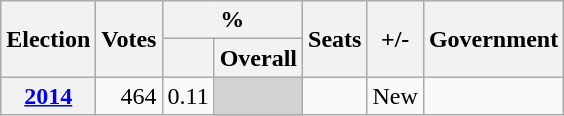<table class="wikitable" style="text-align:right;">
<tr>
<th rowspan=2>Election</th>
<th rowspan=2>Votes</th>
<th colspan=2>%</th>
<th rowspan=2>Seats</th>
<th rowspan=2>+/-</th>
<th rowspan=2>Government</th>
</tr>
<tr>
<th></th>
<th>Overall</th>
</tr>
<tr>
<th><a href='#'>2014</a></th>
<td>464</td>
<td>0.11</td>
<td style="background:lightgrey;"></td>
<td></td>
<td>New</td>
<td></td>
</tr>
</table>
